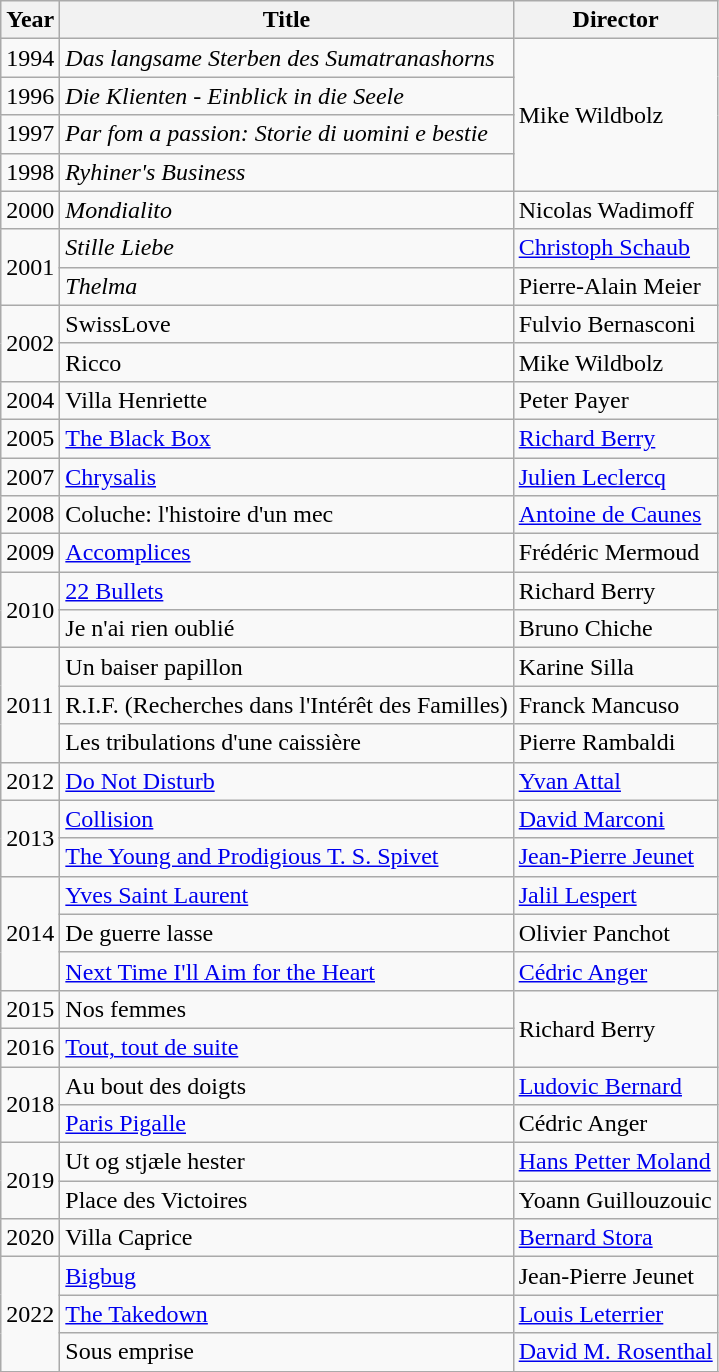<table class="wikitable">
<tr>
<th>Year</th>
<th>Title</th>
<th>Director</th>
</tr>
<tr>
<td>1994</td>
<td><em>Das langsame Sterben des Sumatranashorns</em></td>
<td rowspan=4>Mike Wildbolz</td>
</tr>
<tr>
<td>1996</td>
<td><em>Die Klienten - Einblick in die Seele</em></td>
</tr>
<tr>
<td>1997</td>
<td><em>Par fom a passion: Storie di uomini e bestie</em></td>
</tr>
<tr>
<td>1998</td>
<td><em>Ryhiner's Business</em></td>
</tr>
<tr>
<td>2000</td>
<td><em>Mondialito</em></td>
<td>Nicolas Wadimoff</td>
</tr>
<tr>
<td rowspan=2>2001</td>
<td><em>Stille Liebe</em></td>
<td><a href='#'>Christoph Schaub</a></td>
</tr>
<tr>
<td><em>Thelma</td>
<td>Pierre-Alain Meier</td>
</tr>
<tr>
<td rowspan=2>2002</td>
<td></em>SwissLove<em></td>
<td>Fulvio Bernasconi</td>
</tr>
<tr>
<td></em>Ricco<em></td>
<td>Mike Wildbolz</td>
</tr>
<tr>
<td>2004</td>
<td></em>Villa Henriette<em></td>
<td>Peter Payer</td>
</tr>
<tr>
<td>2005</td>
<td></em><a href='#'>The Black Box</a><em></td>
<td><a href='#'>Richard Berry</a></td>
</tr>
<tr>
<td>2007</td>
<td></em><a href='#'>Chrysalis</a><em></td>
<td><a href='#'>Julien Leclercq</a></td>
</tr>
<tr>
<td>2008</td>
<td></em>Coluche: l'histoire d'un mec<em></td>
<td><a href='#'>Antoine de Caunes</a></td>
</tr>
<tr>
<td>2009</td>
<td></em><a href='#'>Accomplices</a><em></td>
<td>Frédéric Mermoud</td>
</tr>
<tr>
<td rowspan=2>2010</td>
<td></em><a href='#'>22 Bullets</a><em></td>
<td>Richard Berry</td>
</tr>
<tr>
<td></em>Je n'ai rien oublié<em></td>
<td>Bruno Chiche</td>
</tr>
<tr>
<td rowspan=3>2011</td>
<td></em>Un baiser papillon<em></td>
<td>Karine Silla</td>
</tr>
<tr>
<td></em>R.I.F. (Recherches dans l'Intérêt des Familles)<em></td>
<td>Franck Mancuso</td>
</tr>
<tr>
<td></em>Les tribulations d'une caissière<em></td>
<td>Pierre Rambaldi</td>
</tr>
<tr>
<td>2012</td>
<td></em><a href='#'>Do Not Disturb</a><em></td>
<td><a href='#'>Yvan Attal</a></td>
</tr>
<tr>
<td rowspan=2>2013</td>
<td></em><a href='#'>Collision</a><em></td>
<td><a href='#'>David Marconi</a></td>
</tr>
<tr>
<td></em><a href='#'>The Young and Prodigious T. S. Spivet</a><em></td>
<td><a href='#'>Jean-Pierre Jeunet</a></td>
</tr>
<tr>
<td rowspan=3>2014</td>
<td></em><a href='#'>Yves Saint Laurent</a><em></td>
<td><a href='#'>Jalil Lespert</a></td>
</tr>
<tr>
<td></em>De guerre lasse<em></td>
<td>Olivier Panchot</td>
</tr>
<tr>
<td></em><a href='#'>Next Time I'll Aim for the Heart</a><em></td>
<td><a href='#'>Cédric Anger</a></td>
</tr>
<tr>
<td>2015</td>
<td></em>Nos femmes<em></td>
<td rowspan=2>Richard Berry</td>
</tr>
<tr>
<td>2016</td>
<td></em><a href='#'>Tout, tout de suite</a><em></td>
</tr>
<tr>
<td rowspan=2>2018</td>
<td></em>Au bout des doigts<em></td>
<td><a href='#'>Ludovic Bernard</a></td>
</tr>
<tr>
<td></em><a href='#'>Paris Pigalle</a><em></td>
<td>Cédric Anger</td>
</tr>
<tr>
<td rowspan=2>2019</td>
<td></em>Ut og stjæle hester<em></td>
<td><a href='#'>Hans Petter Moland</a></td>
</tr>
<tr>
<td></em>Place des Victoires<em></td>
<td>Yoann Guillouzouic</td>
</tr>
<tr>
<td>2020</td>
<td></em>Villa Caprice<em></td>
<td><a href='#'>Bernard Stora</a></td>
</tr>
<tr>
<td rowspan=3>2022</td>
<td></em><a href='#'>Bigbug</a><em></td>
<td>Jean-Pierre Jeunet</td>
</tr>
<tr>
<td></em><a href='#'>The Takedown</a><em></td>
<td><a href='#'>Louis Leterrier</a></td>
</tr>
<tr>
<td></em>Sous emprise<em></td>
<td><a href='#'>David M. Rosenthal</a></td>
</tr>
<tr>
</tr>
</table>
